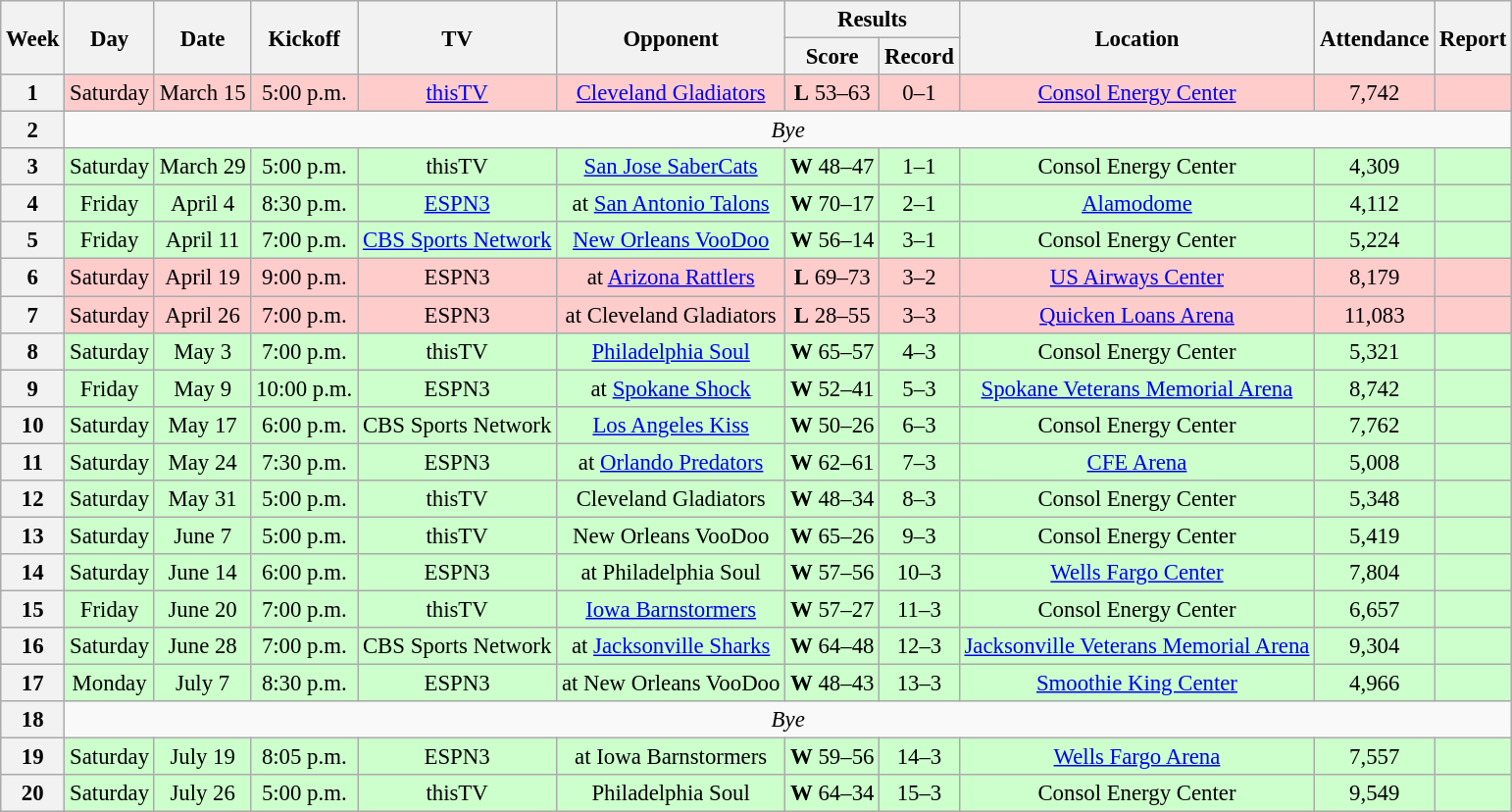<table class="wikitable" style="font-size: 95%;">
<tr>
<th rowspan=2>Week</th>
<th rowspan=2>Day</th>
<th rowspan=2>Date</th>
<th rowspan=2>Kickoff </th>
<th rowspan=2>TV</th>
<th rowspan=2>Opponent</th>
<th colspan=2>Results</th>
<th rowspan=2>Location</th>
<th rowspan=2>Attendance</th>
<th rowspan=2>Report</th>
</tr>
<tr>
<th>Score</th>
<th>Record</th>
</tr>
<tr style= background:#ffcccc>
<th align="center"><strong>1</strong></th>
<td align="center">Saturday</td>
<td align="center">March 15</td>
<td align="center">5:00 p.m.</td>
<td align="center"><a href='#'>thisTV</a></td>
<td align="center"><a href='#'>Cleveland Gladiators</a></td>
<td align="center"><strong>L</strong> 53–63</td>
<td align="center">0–1</td>
<td align="center"><a href='#'>Consol Energy Center</a></td>
<td align="center">7,742</td>
<td align="center"></td>
</tr>
<tr style=>
<th align="center"><strong>2</strong></th>
<td colspan=10 align="center" valign="middle"><em>Bye</em></td>
</tr>
<tr style= background:#ccffcc>
<th align="center"><strong>3</strong></th>
<td align="center">Saturday</td>
<td align="center">March 29</td>
<td align="center">5:00 p.m.</td>
<td align="center">thisTV</td>
<td align="center"><a href='#'>San Jose SaberCats</a></td>
<td align="center"><strong>W</strong> 48–47</td>
<td align="center">1–1</td>
<td align="center">Consol Energy Center</td>
<td align="center">4,309</td>
<td align="center"></td>
</tr>
<tr style= background:#ccffcc>
<th align="center"><strong>4</strong></th>
<td align="center">Friday</td>
<td align="center">April 4</td>
<td align="center">8:30 p.m.</td>
<td align="center"><a href='#'>ESPN3</a></td>
<td align="center">at <a href='#'>San Antonio Talons</a></td>
<td align="center"><strong>W</strong> 70–17</td>
<td align="center">2–1</td>
<td align="center"><a href='#'>Alamodome</a></td>
<td align="center">4,112</td>
<td align="center"></td>
</tr>
<tr style= background:#ccffcc>
<th align="center"><strong>5</strong></th>
<td align="center">Friday</td>
<td align="center">April 11</td>
<td align="center">7:00 p.m.</td>
<td align="center"><a href='#'>CBS Sports Network</a></td>
<td align="center"><a href='#'>New Orleans VooDoo</a></td>
<td align="center"><strong>W</strong> 56–14</td>
<td align="center">3–1</td>
<td align="center">Consol Energy Center</td>
<td align="center">5,224</td>
<td align="center"></td>
</tr>
<tr style= background:#ffcccc>
<th align="center"><strong>6</strong></th>
<td align="center">Saturday</td>
<td align="center">April 19</td>
<td align="center">9:00 p.m.</td>
<td align="center">ESPN3</td>
<td align="center">at <a href='#'>Arizona Rattlers</a></td>
<td align="center"><strong>L</strong> 69–73</td>
<td align="center">3–2</td>
<td align="center"><a href='#'>US Airways Center</a></td>
<td align="center">8,179</td>
<td align="center"></td>
</tr>
<tr style= background:#ffcccc>
<th align="center"><strong>7</strong></th>
<td align="center">Saturday</td>
<td align="center">April 26</td>
<td align="center">7:00 p.m.</td>
<td align="center">ESPN3</td>
<td align="center">at Cleveland Gladiators</td>
<td align="center"><strong>L</strong> 28–55</td>
<td align="center">3–3</td>
<td align="center"><a href='#'>Quicken Loans Arena</a></td>
<td align="center">11,083</td>
<td align="center"></td>
</tr>
<tr style= background:#ccffcc>
<th align="center"><strong>8</strong></th>
<td align="center">Saturday</td>
<td align="center">May 3</td>
<td align="center">7:00 p.m.</td>
<td align="center">thisTV</td>
<td align="center"><a href='#'>Philadelphia Soul</a></td>
<td align="center"><strong>W</strong> 65–57</td>
<td align="center">4–3</td>
<td align="center">Consol Energy Center</td>
<td align="center">5,321</td>
<td align="center"></td>
</tr>
<tr style= background:#ccffcc>
<th align="center"><strong>9</strong></th>
<td align="center">Friday</td>
<td align="center">May 9</td>
<td align="center">10:00 p.m.</td>
<td align="center">ESPN3</td>
<td align="center">at <a href='#'>Spokane Shock</a></td>
<td align="center"><strong>W</strong> 52–41</td>
<td align="center">5–3</td>
<td align="center"><a href='#'>Spokane Veterans Memorial Arena</a></td>
<td align="center">8,742</td>
<td align="center"></td>
</tr>
<tr style= background:#ccffcc>
<th align="center"><strong>10</strong></th>
<td align="center">Saturday</td>
<td align="center">May 17</td>
<td align="center">6:00 p.m.</td>
<td align="center">CBS Sports Network</td>
<td align="center"><a href='#'>Los Angeles Kiss</a></td>
<td align="center"><strong>W</strong> 50–26</td>
<td align="center">6–3</td>
<td align="center">Consol Energy Center</td>
<td align="center">7,762</td>
<td align="center"></td>
</tr>
<tr style= background:#ccffcc>
<th align="center"><strong>11</strong></th>
<td align="center">Saturday</td>
<td align="center">May 24</td>
<td align="center">7:30 p.m.</td>
<td align="center">ESPN3</td>
<td align="center">at <a href='#'>Orlando Predators</a></td>
<td align="center"><strong>W</strong> 62–61</td>
<td align="center">7–3</td>
<td align="center"><a href='#'>CFE Arena</a></td>
<td align="center">5,008</td>
<td align="center"></td>
</tr>
<tr style= background:#ccffcc>
<th align="center"><strong>12</strong></th>
<td align="center">Saturday</td>
<td align="center">May 31</td>
<td align="center">5:00 p.m.</td>
<td align="center">thisTV</td>
<td align="center">Cleveland Gladiators</td>
<td align="center"><strong>W</strong> 48–34</td>
<td align="center">8–3</td>
<td align="center">Consol Energy Center</td>
<td align="center">5,348</td>
<td align="center"></td>
</tr>
<tr style= background:#ccffcc>
<th align="center"><strong>13</strong></th>
<td align="center">Saturday</td>
<td align="center">June 7</td>
<td align="center">5:00 p.m.</td>
<td align="center">thisTV</td>
<td align="center">New Orleans VooDoo</td>
<td align="center"><strong>W</strong> 65–26</td>
<td align="center">9–3</td>
<td align="center">Consol Energy Center</td>
<td align="center">5,419</td>
<td align="center"></td>
</tr>
<tr style= background:#ccffcc>
<th align="center"><strong>14</strong></th>
<td align="center">Saturday</td>
<td align="center">June 14</td>
<td align="center">6:00 p.m.</td>
<td align="center">ESPN3</td>
<td align="center">at Philadelphia Soul</td>
<td align="center"><strong>W</strong> 57–56</td>
<td align="center">10–3</td>
<td align="center"><a href='#'>Wells Fargo Center</a></td>
<td align="center">7,804</td>
<td align="center"></td>
</tr>
<tr style= background:#ccffcc>
<th align="center"><strong>15</strong></th>
<td align="center">Friday</td>
<td align="center">June 20</td>
<td align="center">7:00 p.m.</td>
<td align="center">thisTV</td>
<td align="center"><a href='#'>Iowa Barnstormers</a></td>
<td align="center"><strong>W</strong> 57–27</td>
<td align="center">11–3</td>
<td align="center">Consol Energy Center</td>
<td align="center">6,657</td>
<td align="center"></td>
</tr>
<tr style= background:#ccffcc>
<th align="center"><strong>16</strong></th>
<td align="center">Saturday</td>
<td align="center">June 28</td>
<td align="center">7:00 p.m.</td>
<td align="center">CBS Sports Network</td>
<td align="center">at <a href='#'>Jacksonville Sharks</a></td>
<td align="center"><strong>W</strong> 64–48</td>
<td align="center">12–3</td>
<td align="center"><a href='#'>Jacksonville Veterans Memorial Arena</a></td>
<td align="center">9,304</td>
<td align="center"></td>
</tr>
<tr style= background:#ccffcc>
<th align="center"><strong>17</strong></th>
<td align="center">Monday</td>
<td align="center">July 7</td>
<td align="center">8:30 p.m.</td>
<td align="center">ESPN3</td>
<td align="center">at New Orleans VooDoo</td>
<td align="center"><strong>W</strong> 48–43</td>
<td align="center">13–3</td>
<td align="center"><a href='#'>Smoothie King Center</a></td>
<td align="center">4,966</td>
<td align="center"></td>
</tr>
<tr style=>
<th align="center"><strong>18</strong></th>
<td colspan=10 align="center" valign="middle"><em>Bye</em></td>
</tr>
<tr style= background:#ccffcc>
<th align="center"><strong>19</strong></th>
<td align="center">Saturday</td>
<td align="center">July 19</td>
<td align="center">8:05 p.m.</td>
<td align="center">ESPN3</td>
<td align="center">at Iowa Barnstormers</td>
<td align="center"><strong>W</strong> 59–56</td>
<td align="center">14–3</td>
<td align="center"><a href='#'>Wells Fargo Arena</a></td>
<td align="center">7,557</td>
<td align="center"></td>
</tr>
<tr style= background:#ccffcc>
<th align="center"><strong>20</strong></th>
<td align="center">Saturday</td>
<td align="center">July 26</td>
<td align="center">5:00 p.m.</td>
<td align="center">thisTV</td>
<td align="center">Philadelphia Soul</td>
<td align="center"><strong>W</strong> 64–34</td>
<td align="center">15–3</td>
<td align="center">Consol Energy Center</td>
<td align="center">9,549</td>
<td align="center"></td>
</tr>
</table>
